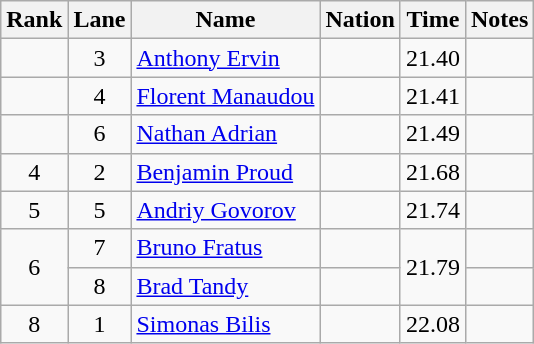<table class="wikitable sortable" style="text-align:center">
<tr>
<th>Rank</th>
<th>Lane</th>
<th>Name</th>
<th>Nation</th>
<th>Time</th>
<th>Notes</th>
</tr>
<tr>
<td></td>
<td>3</td>
<td align=left><a href='#'>Anthony Ervin</a></td>
<td align=left></td>
<td>21.40</td>
<td></td>
</tr>
<tr>
<td></td>
<td>4</td>
<td align=left><a href='#'>Florent Manaudou</a></td>
<td align=left></td>
<td>21.41</td>
<td></td>
</tr>
<tr>
<td></td>
<td>6</td>
<td align=left><a href='#'>Nathan Adrian</a></td>
<td align=left></td>
<td>21.49</td>
<td></td>
</tr>
<tr>
<td>4</td>
<td>2</td>
<td align=left><a href='#'>Benjamin Proud</a></td>
<td align=left></td>
<td>21.68</td>
<td></td>
</tr>
<tr>
<td>5</td>
<td>5</td>
<td align=left><a href='#'>Andriy Govorov</a></td>
<td align=left></td>
<td>21.74</td>
<td></td>
</tr>
<tr>
<td rowspan=2>6</td>
<td>7</td>
<td align=left><a href='#'>Bruno Fratus</a></td>
<td align=left></td>
<td rowspan=2>21.79</td>
<td></td>
</tr>
<tr>
<td>8</td>
<td align=left><a href='#'>Brad Tandy</a></td>
<td align=left></td>
<td></td>
</tr>
<tr>
<td>8</td>
<td>1</td>
<td align=left><a href='#'>Simonas Bilis</a></td>
<td align=left></td>
<td>22.08</td>
<td></td>
</tr>
</table>
